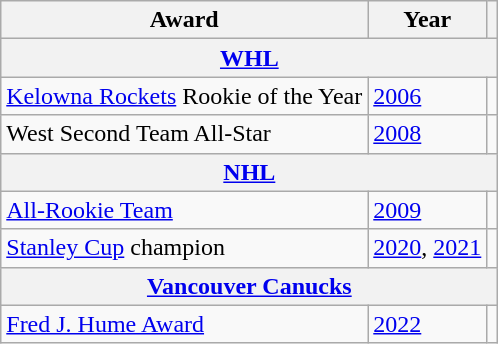<table class="wikitable">
<tr>
<th>Award</th>
<th>Year</th>
<th></th>
</tr>
<tr>
<th colspan="3"><a href='#'>WHL</a></th>
</tr>
<tr>
<td><a href='#'>Kelowna Rockets</a> Rookie of the Year</td>
<td><a href='#'>2006</a></td>
<td></td>
</tr>
<tr>
<td>West Second Team All-Star</td>
<td><a href='#'>2008</a></td>
<td></td>
</tr>
<tr>
<th colspan="3"><a href='#'>NHL</a></th>
</tr>
<tr>
<td><a href='#'>All-Rookie Team</a></td>
<td><a href='#'>2009</a></td>
<td></td>
</tr>
<tr>
<td><a href='#'>Stanley Cup</a> champion</td>
<td><a href='#'>2020</a>, <a href='#'>2021</a></td>
<td></td>
</tr>
<tr>
<th colspan="3"><a href='#'>Vancouver Canucks</a></th>
</tr>
<tr>
<td><a href='#'>Fred J. Hume Award</a></td>
<td><a href='#'>2022</a></td>
<td></td>
</tr>
</table>
